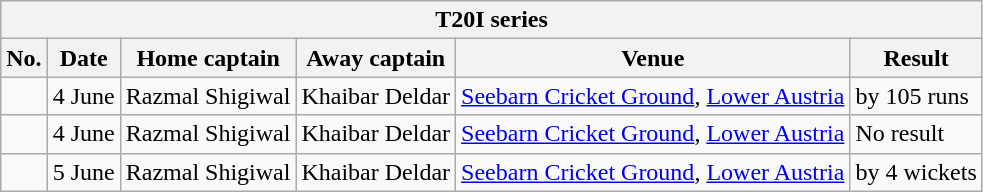<table class="wikitable">
<tr>
<th colspan="6">T20I series</th>
</tr>
<tr>
<th>No.</th>
<th>Date</th>
<th>Home captain</th>
<th>Away captain</th>
<th>Venue</th>
<th>Result</th>
</tr>
<tr>
<td></td>
<td>4 June</td>
<td>Razmal Shigiwal</td>
<td>Khaibar Deldar</td>
<td><a href='#'>Seebarn Cricket Ground</a>, <a href='#'>Lower Austria</a></td>
<td> by 105 runs</td>
</tr>
<tr>
<td></td>
<td>4 June</td>
<td>Razmal Shigiwal</td>
<td>Khaibar Deldar</td>
<td><a href='#'>Seebarn Cricket Ground</a>, <a href='#'>Lower Austria</a></td>
<td>No result</td>
</tr>
<tr>
<td></td>
<td>5 June</td>
<td>Razmal Shigiwal</td>
<td>Khaibar Deldar</td>
<td><a href='#'>Seebarn Cricket Ground</a>, <a href='#'>Lower Austria</a></td>
<td> by 4 wickets</td>
</tr>
</table>
